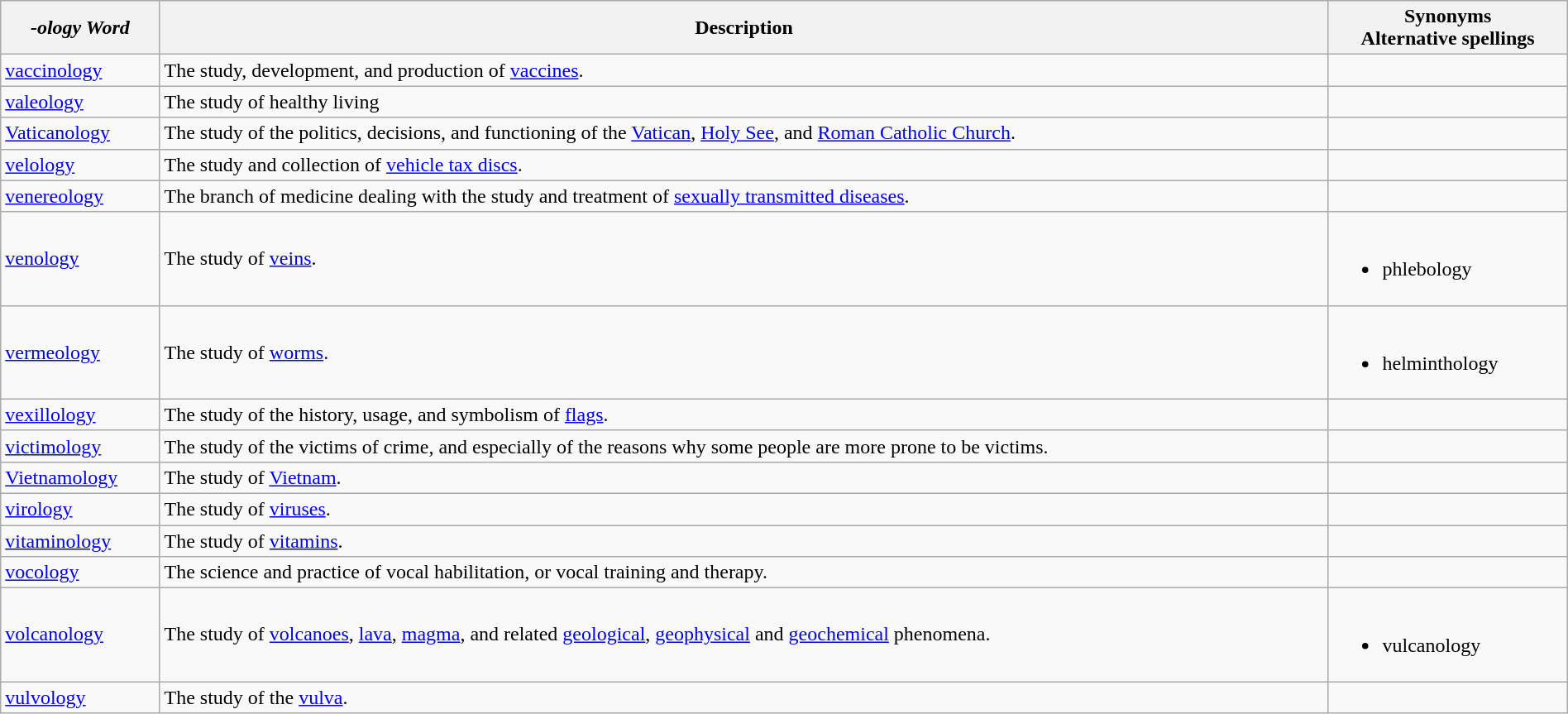<table class="wikitable" style="width:100%;">
<tr>
<th><em>-ology Word</em></th>
<th>Description</th>
<th>Synonyms<br>Alternative spellings</th>
</tr>
<tr>
<td><a href='#'>vaccinology</a></td>
<td>The study, development, and production of <a href='#'>vaccines</a>.</td>
<td></td>
</tr>
<tr>
<td><a href='#'>valeology</a></td>
<td>The study of healthy living</td>
<td></td>
</tr>
<tr>
<td><a href='#'>Vaticanology</a></td>
<td>The study of the politics, decisions, and functioning of the <a href='#'>Vatican</a>, <a href='#'>Holy See</a>, and <a href='#'>Roman Catholic Church</a>.</td>
<td></td>
</tr>
<tr>
<td><a href='#'>velology</a></td>
<td>The study and collection of <a href='#'>vehicle tax discs</a>.</td>
<td></td>
</tr>
<tr>
<td><a href='#'>venereology</a></td>
<td>The branch of medicine dealing with the study and treatment of <a href='#'>sexually transmitted diseases</a>.</td>
<td></td>
</tr>
<tr>
<td><a href='#'>venology</a></td>
<td>The study of <a href='#'>veins</a>.</td>
<td><br><ul><li>phlebology</li></ul></td>
</tr>
<tr>
<td><a href='#'>vermeology</a></td>
<td>The study of <a href='#'>worms</a>.</td>
<td><br><ul><li>helminthology</li></ul></td>
</tr>
<tr>
<td><a href='#'>vexillology</a></td>
<td>The study of the history, usage, and symbolism of <a href='#'>flags</a>.</td>
<td></td>
</tr>
<tr>
<td><a href='#'>victimology</a></td>
<td>The study of the victims of crime, and especially of the reasons why some people are more prone to be victims.</td>
<td></td>
</tr>
<tr>
<td><a href='#'>Vietnamology</a></td>
<td>The study of <a href='#'>Vietnam</a>.</td>
<td></td>
</tr>
<tr>
<td><a href='#'>virology</a></td>
<td>The study of <a href='#'>viruses</a>.</td>
<td></td>
</tr>
<tr>
<td><a href='#'>vitaminology</a></td>
<td>The study of <a href='#'>vitamins</a>.</td>
<td></td>
</tr>
<tr>
<td><a href='#'>vocology</a></td>
<td>The science and practice of vocal habilitation, or vocal training and therapy.</td>
<td></td>
</tr>
<tr>
<td><a href='#'>volcanology</a></td>
<td>The study of <a href='#'>volcanoes</a>, <a href='#'>lava</a>, <a href='#'>magma</a>, and related <a href='#'>geological</a>, <a href='#'>geophysical</a> and <a href='#'>geochemical</a> phenomena.</td>
<td><br><ul><li>vulcanology</li></ul></td>
</tr>
<tr>
<td><a href='#'>vulvology</a></td>
<td>The study of the <a href='#'>vulva</a>.</td>
<td></td>
</tr>
</table>
